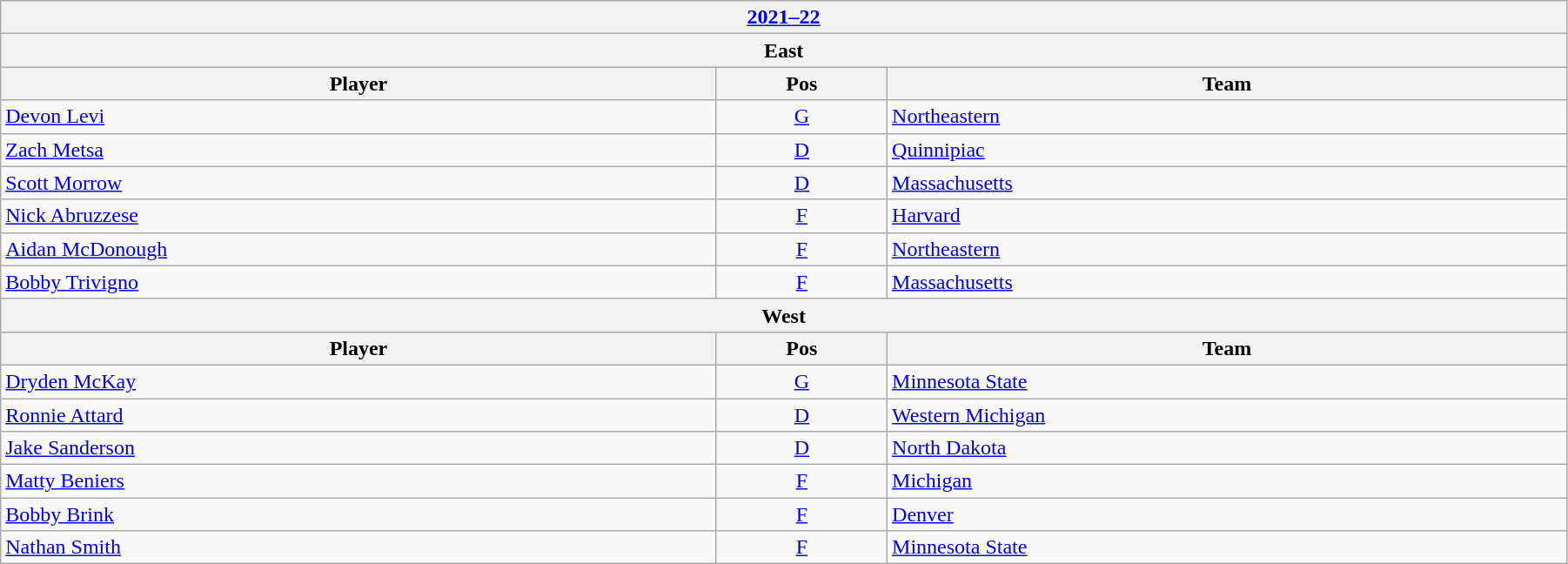<table class="wikitable" width=95%>
<tr>
<th colspan=3><a href='#'>2021–22</a></th>
</tr>
<tr>
<th colspan=3><strong>East</strong></th>
</tr>
<tr>
<th>Player</th>
<th>Pos</th>
<th>Team</th>
</tr>
<tr>
<td><a href='#'>Devon Levi</a></td>
<td style="text-align:center;"><a href='#'>G</a></td>
<td><a href='#'>Northeastern</a></td>
</tr>
<tr>
<td><a href='#'>Zach Metsa</a></td>
<td style="text-align:center;"><a href='#'>D</a></td>
<td><a href='#'>Quinnipiac</a></td>
</tr>
<tr>
<td><a href='#'>Scott Morrow</a></td>
<td style="text-align:center;"><a href='#'>D</a></td>
<td><a href='#'>Massachusetts</a></td>
</tr>
<tr>
<td><a href='#'>Nick Abruzzese</a></td>
<td style="text-align:center;"><a href='#'>F</a></td>
<td><a href='#'>Harvard</a></td>
</tr>
<tr>
<td><a href='#'>Aidan McDonough</a></td>
<td style="text-align:center;"><a href='#'>F</a></td>
<td><a href='#'>Northeastern</a></td>
</tr>
<tr>
<td><a href='#'>Bobby Trivigno</a></td>
<td style="text-align:center;"><a href='#'>F</a></td>
<td><a href='#'>Massachusetts</a></td>
</tr>
<tr>
<th colspan=3><strong>West</strong></th>
</tr>
<tr>
<th>Player</th>
<th>Pos</th>
<th>Team</th>
</tr>
<tr>
<td><a href='#'>Dryden McKay</a></td>
<td style="text-align:center;"><a href='#'>G</a></td>
<td><a href='#'>Minnesota State</a></td>
</tr>
<tr>
<td><a href='#'>Ronnie Attard</a></td>
<td style="text-align:center;"><a href='#'>D</a></td>
<td><a href='#'>Western Michigan</a></td>
</tr>
<tr>
<td><a href='#'>Jake Sanderson</a></td>
<td style="text-align:center;"><a href='#'>D</a></td>
<td><a href='#'>North Dakota</a></td>
</tr>
<tr>
<td><a href='#'>Matty Beniers</a></td>
<td style="text-align:center;"><a href='#'>F</a></td>
<td><a href='#'>Michigan</a></td>
</tr>
<tr>
<td><a href='#'>Bobby Brink</a></td>
<td style="text-align:center;"><a href='#'>F</a></td>
<td><a href='#'>Denver</a></td>
</tr>
<tr>
<td><a href='#'>Nathan Smith</a></td>
<td style="text-align:center;"><a href='#'>F</a></td>
<td><a href='#'>Minnesota State</a></td>
</tr>
</table>
